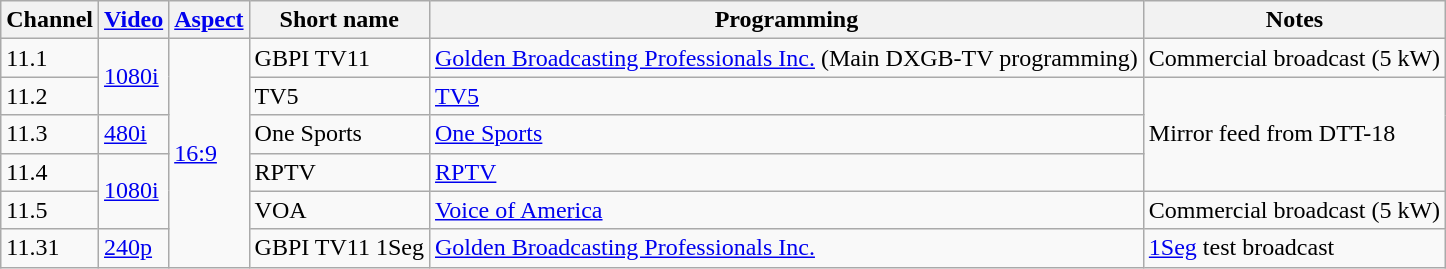<table class="wikitable">
<tr>
<th>Channel</th>
<th><a href='#'>Video</a></th>
<th><a href='#'>Aspect</a></th>
<th>Short name</th>
<th>Programming</th>
<th>Notes</th>
</tr>
<tr>
<td>11.1</td>
<td rowspan="2"><a href='#'>1080i</a></td>
<td rowspan="6"><a href='#'>16:9</a></td>
<td>GBPI TV11</td>
<td><a href='#'>Golden Broadcasting Professionals Inc.</a> (Main DXGB-TV programming)</td>
<td rowspan="1">Commercial broadcast (5 kW)</td>
</tr>
<tr>
<td>11.2</td>
<td>TV5</td>
<td><a href='#'>TV5</a></td>
<td rowspan="3">Mirror feed from DTT-18</td>
</tr>
<tr>
<td>11.3</td>
<td><a href='#'>480i</a></td>
<td>One Sports</td>
<td><a href='#'>One Sports</a></td>
</tr>
<tr>
<td>11.4</td>
<td rowspan="2"><a href='#'>1080i</a></td>
<td>RPTV</td>
<td><a href='#'>RPTV</a></td>
</tr>
<tr>
<td>11.5</td>
<td>VOA</td>
<td><a href='#'>Voice of America</a></td>
<td rowspan="1">Commercial broadcast (5 kW)</td>
</tr>
<tr>
<td>11.31</td>
<td rowspan="1"><a href='#'>240p</a></td>
<td>GBPI TV11 1Seg</td>
<td><a href='#'>Golden Broadcasting Professionals Inc.</a></td>
<td><a href='#'>1Seg</a> test broadcast</td>
</tr>
</table>
